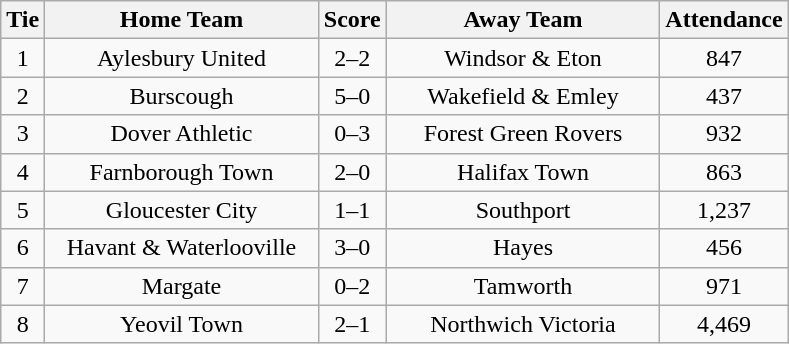<table class="wikitable" style="text-align:center;">
<tr>
<th width=20>Tie</th>
<th width=175>Home Team</th>
<th width=20>Score</th>
<th width=175>Away Team</th>
<th width=20>Attendance</th>
</tr>
<tr>
<td>1</td>
<td>Aylesbury United</td>
<td>2–2</td>
<td>Windsor & Eton</td>
<td>847</td>
</tr>
<tr>
<td>2</td>
<td>Burscough</td>
<td>5–0</td>
<td>Wakefield & Emley</td>
<td>437</td>
</tr>
<tr>
<td>3</td>
<td>Dover Athletic</td>
<td>0–3</td>
<td>Forest Green Rovers</td>
<td>932</td>
</tr>
<tr>
<td>4</td>
<td>Farnborough Town</td>
<td>2–0</td>
<td>Halifax Town</td>
<td>863</td>
</tr>
<tr>
<td>5</td>
<td>Gloucester City</td>
<td>1–1</td>
<td>Southport</td>
<td>1,237</td>
</tr>
<tr>
<td>6</td>
<td>Havant & Waterlooville</td>
<td>3–0</td>
<td>Hayes</td>
<td>456</td>
</tr>
<tr>
<td>7</td>
<td>Margate</td>
<td>0–2</td>
<td>Tamworth</td>
<td>971</td>
</tr>
<tr>
<td>8</td>
<td>Yeovil Town</td>
<td>2–1</td>
<td>Northwich Victoria</td>
<td>4,469</td>
</tr>
</table>
